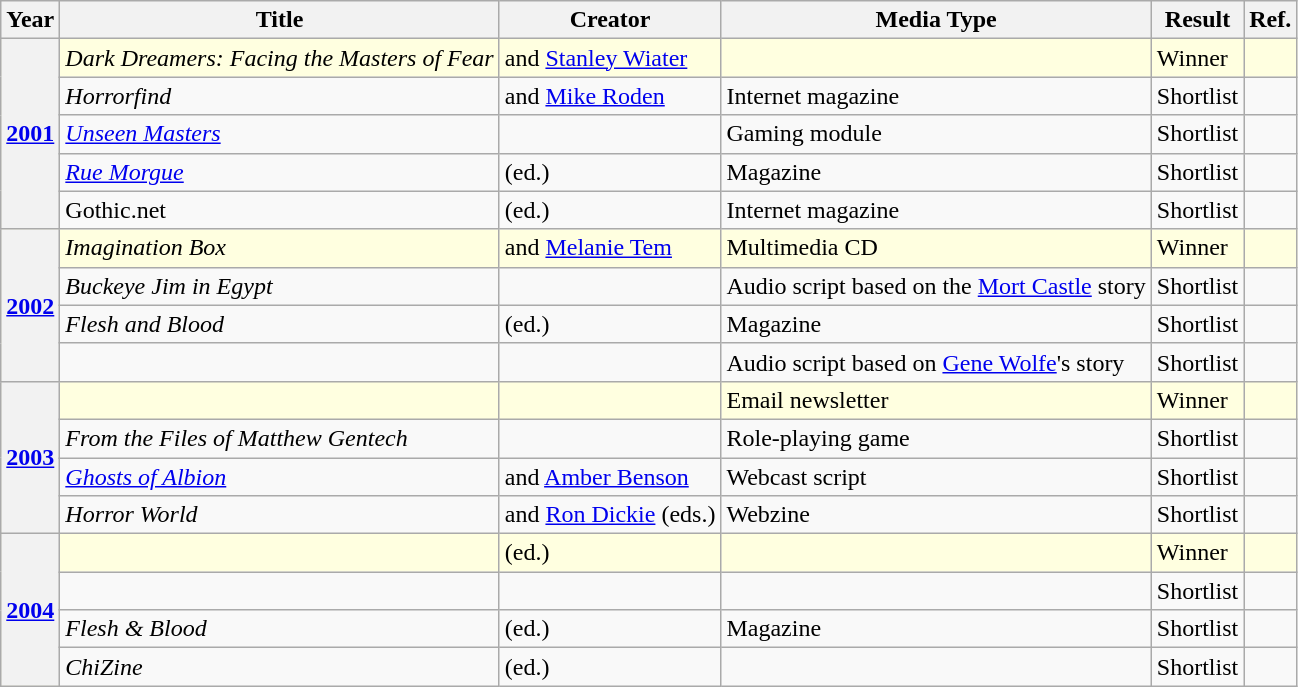<table class="wikitable sortable mw-collapsible">
<tr>
<th>Year</th>
<th>Title</th>
<th>Creator</th>
<th>Media Type</th>
<th>Result</th>
<th>Ref.</th>
</tr>
<tr style="background:lightyellow">
<th rowspan="5"><a href='#'>2001</a></th>
<td><em>Dark Dreamers: Facing the Masters of Fear</em></td>
<td> and <a href='#'>Stanley Wiater</a></td>
<td></td>
<td>Winner</td>
<td></td>
</tr>
<tr>
<td><em>Horrorfind</em></td>
<td> and <a href='#'>Mike Roden</a></td>
<td>Internet magazine</td>
<td>Shortlist</td>
<td></td>
</tr>
<tr>
<td><em><a href='#'>Unseen Masters</a></em></td>
<td></td>
<td>Gaming module</td>
<td>Shortlist</td>
<td></td>
</tr>
<tr>
<td><em><a href='#'>Rue Morgue</a></em></td>
<td> (ed.)</td>
<td>Magazine</td>
<td>Shortlist</td>
<td></td>
</tr>
<tr>
<td>Gothic.net</td>
<td> (ed.)</td>
<td>Internet magazine</td>
<td>Shortlist</td>
<td></td>
</tr>
<tr style="background:lightyellow">
<th rowspan="4"><a href='#'>2002</a></th>
<td><em>Imagination Box</em></td>
<td> and <a href='#'>Melanie Tem</a></td>
<td>Multimedia CD</td>
<td>Winner</td>
<td></td>
</tr>
<tr>
<td><em>Buckeye Jim in Egypt</em></td>
<td></td>
<td>Audio script based on the <a href='#'>Mort Castle</a> story</td>
<td>Shortlist</td>
<td></td>
</tr>
<tr>
<td><em>Flesh and Blood</em></td>
<td> (ed.)</td>
<td>Magazine</td>
<td>Shortlist</td>
<td></td>
</tr>
<tr>
<td><em></em></td>
<td></td>
<td>Audio script based on <a href='#'>Gene Wolfe</a>'s story</td>
<td>Shortlist</td>
<td></td>
</tr>
<tr style="background:lightyellow">
<th rowspan="4"><a href='#'>2003</a></th>
<td><em></em></td>
<td></td>
<td>Email newsletter</td>
<td>Winner</td>
<td></td>
</tr>
<tr>
<td><em>From the Files of Matthew Gentech</em></td>
<td></td>
<td>Role-playing game</td>
<td>Shortlist</td>
<td></td>
</tr>
<tr>
<td><em><a href='#'>Ghosts of Albion</a></em></td>
<td> and <a href='#'>Amber Benson</a></td>
<td>Webcast script</td>
<td>Shortlist</td>
<td></td>
</tr>
<tr>
<td><em>Horror World</em></td>
<td> and <a href='#'>Ron Dickie</a> (eds.)</td>
<td>Webzine</td>
<td>Shortlist</td>
<td></td>
</tr>
<tr style="background:lightyellow">
<th rowspan="4"><a href='#'>2004</a></th>
<td><em></em></td>
<td> (ed.)</td>
<td></td>
<td>Winner</td>
<td></td>
</tr>
<tr>
<td><em></em></td>
<td></td>
<td></td>
<td>Shortlist</td>
<td></td>
</tr>
<tr>
<td><em>Flesh & Blood</em></td>
<td> (ed.)</td>
<td>Magazine</td>
<td>Shortlist</td>
<td></td>
</tr>
<tr>
<td><em>ChiZine</em></td>
<td> (ed.)</td>
<td></td>
<td>Shortlist</td>
<td></td>
</tr>
</table>
